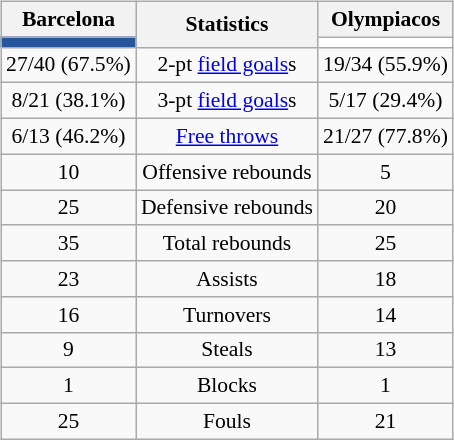<table style="width:100%;">
<tr>
<td valign=top align=right width=33%><br>













</td>
<td style="vertical-align:top; align:center; width:33%;"><br><table style="width:100%;">
<tr>
<td style="width=50%;"></td>
<td></td>
<td style="width=50%;"></td>
</tr>
</table>
<table class="wikitable" style="font-size:90%; text-align:center; margin:auto;" align=center>
<tr>
<th>Barcelona</th>
<th rowspan=2>Statistics</th>
<th>Olympiacos</th>
</tr>
<tr>
<td style="background:#26559B;"></td>
<td style="background:#FFFFFF;"></td>
</tr>
<tr>
<td>27/40 (67.5%)</td>
<td>2-pt <a href='#'>field goals</a>s</td>
<td>19/34 (55.9%)</td>
</tr>
<tr>
<td>8/21 (38.1%)</td>
<td>3-pt <a href='#'>field goals</a>s</td>
<td>5/17 (29.4%)</td>
</tr>
<tr>
<td>6/13 (46.2%)</td>
<td><a href='#'>Free throws</a></td>
<td>21/27 (77.8%)</td>
</tr>
<tr>
<td>10</td>
<td>Offensive rebounds</td>
<td>5</td>
</tr>
<tr>
<td>25</td>
<td>Defensive rebounds</td>
<td>20</td>
</tr>
<tr>
<td>35</td>
<td>Total rebounds</td>
<td>25</td>
</tr>
<tr>
<td>23</td>
<td>Assists</td>
<td>18</td>
</tr>
<tr>
<td>16</td>
<td>Turnovers</td>
<td>14</td>
</tr>
<tr>
<td>9</td>
<td>Steals</td>
<td>13</td>
</tr>
<tr>
<td>1</td>
<td>Blocks</td>
<td>1</td>
</tr>
<tr>
<td>25</td>
<td>Fouls</td>
<td>21</td>
</tr>
</table>
</td>
<td style="vertical-align:top; align:left; width:33%;"><br>













</td>
</tr>
</table>
